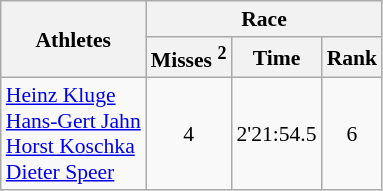<table class="wikitable" border="1" style="font-size:90%">
<tr>
<th rowspan=2>Athletes</th>
<th colspan=3>Race</th>
</tr>
<tr>
<th>Misses <sup>2</sup></th>
<th>Time</th>
<th>Rank</th>
</tr>
<tr>
<td><a href='#'>Heinz Kluge</a><br><a href='#'>Hans-Gert Jahn</a><br><a href='#'>Horst Koschka</a><br><a href='#'>Dieter Speer</a></td>
<td align=center>4</td>
<td align=center>2'21:54.5</td>
<td align=center>6</td>
</tr>
</table>
